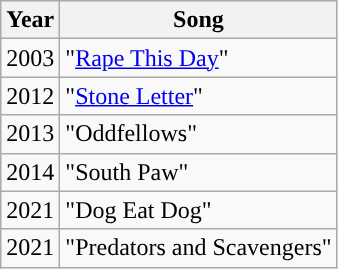<table class="wikitable">
<tr>
<th>Year</th>
<th>Song</th>
</tr>
<tr>
<td style="text-align:center;">2003</td>
<td>"<a href='#'>Rape This Day</a>"</td>
</tr>
<tr>
<td style="text-align:center;">2012</td>
<td>"<a href='#'>Stone Letter</a>"</td>
</tr>
<tr>
<td style="text-align:center;">2013</td>
<td>"Oddfellows"</td>
</tr>
<tr>
<td style="text-align:center;">2014</td>
<td>"South Paw"</td>
</tr>
<tr>
<td style="text-align:center;">2021</td>
<td>"Dog Eat Dog"</td>
</tr>
<tr>
<td style="text-align:center;">2021</td>
<td>"Predators and Scavengers"</td>
</tr>
</table>
